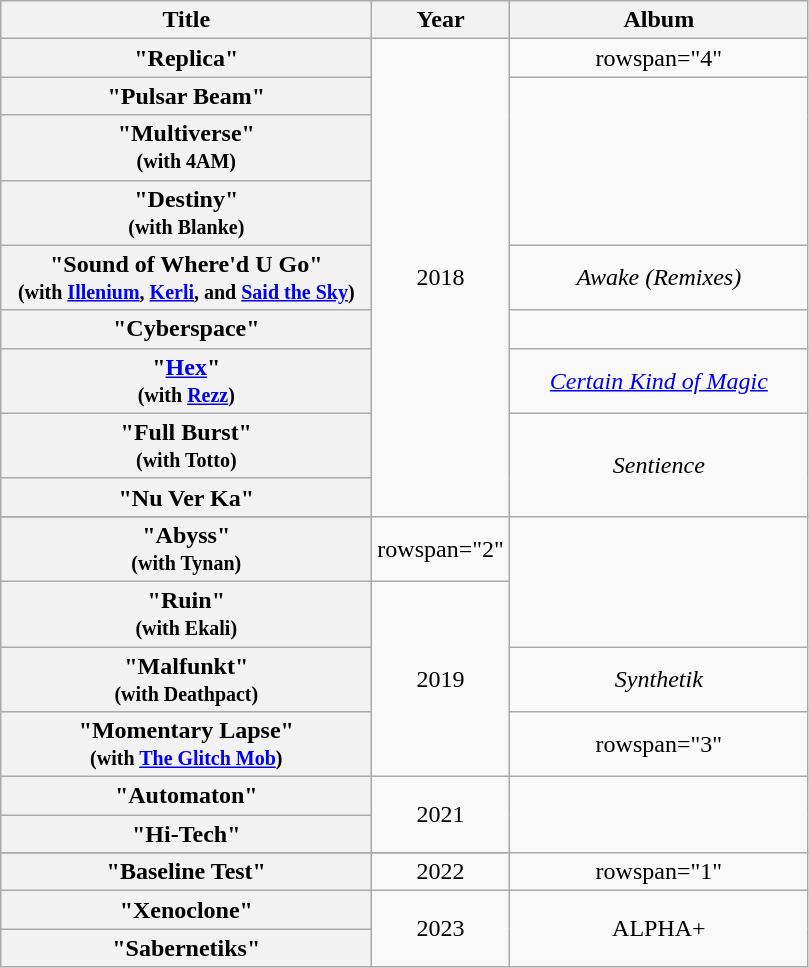<table class="wikitable plainrowheaders" style="text-align:center;">
<tr>
<th style="width:15em;">Title</th>
<th style="width:2em;">Year</th>
<th style="width:12em;">Album</th>
</tr>
<tr>
<th scope="row">"Replica"</th>
<td rowspan="10">2018</td>
<td>rowspan="4" </td>
</tr>
<tr>
<th scope="row">"Pulsar Beam"</th>
</tr>
<tr>
<th scope="row">"Multiverse"<br><small>(with 4AM)</small></th>
</tr>
<tr>
<th scope="row">"Destiny"<br><small>(with Blanke)</small></th>
</tr>
<tr>
<th scope="row">"Sound of Where'd U Go" <br><small>(with <a href='#'>Illenium</a>, <a href='#'>Kerli</a>, and <a href='#'>Said the Sky</a>)</small></th>
<td><em>Awake (Remixes)</em></td>
</tr>
<tr>
<th scope="row">"Cyberspace"</th>
<td></td>
</tr>
<tr>
<th scope="row">"<a href='#'>Hex</a>" <br><small>(with <a href='#'>Rezz</a>)</small></th>
<td><em><a href='#'>Certain Kind of Magic</a></em></td>
</tr>
<tr>
<th scope="row">"Full Burst" <br><small>(with Totto)</small></th>
<td rowspan="2"><em>Sentience</em></td>
</tr>
<tr>
<th scope="row">"Nu Ver Ka"</th>
</tr>
<tr>
</tr>
<tr>
<th scope="row">"Abyss" <br><small>(with Tynan)</small></th>
<td>rowspan="2" </td>
</tr>
<tr>
<th scope="row">"Ruin" <br><small>(with Ekali)</small></th>
<td rowspan="3">2019</td>
</tr>
<tr>
<th scope="row">"Malfunkt" <br><small>(with Deathpact)</small></th>
<td><em>Synthetik</em></td>
</tr>
<tr>
<th scope="row">"Momentary Lapse" <br><small>(with <a href='#'>The Glitch Mob</a>)</small></th>
<td>rowspan="3" </td>
</tr>
<tr>
<th scope="row">"Automaton"</th>
<td rowspan="2">2021</td>
</tr>
<tr>
<th scope="row">"Hi-Tech"</th>
</tr>
<tr>
</tr>
<tr>
<th scope="row">"Baseline Test"</th>
<td rowspan="1">2022</td>
<td>rowspan="1" </td>
</tr>
<tr>
<th scope="row">"Xenoclone"</th>
<td rowspan="2">2023</td>
<td rowspan="2">ALPHA+</td>
</tr>
<tr>
<th scope="row">"Sabernetiks"</th>
</tr>
</table>
